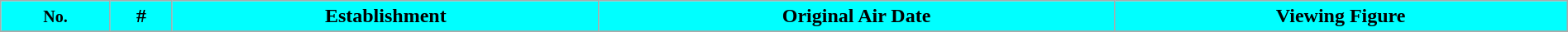<table class="wikitable plainrowheaders" style="width:100%; margin:auto;">
<tr>
<th style="background:#00FFFF;"><small>No.</small></th>
<th style="background:#00FFFF;">#</th>
<th style="background:#00FFFF;">Establishment</th>
<th style="background:#00FFFF;">Original Air Date</th>
<th style="background:#00FFFF;">Viewing Figure</th>
</tr>
<tr>
</tr>
</table>
